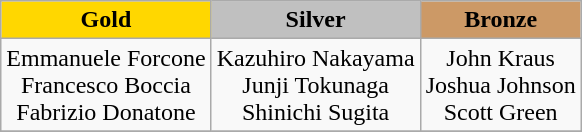<table class="wikitable" style="margin: 1em auto; text-align: center;">
<tr>
<th style="background:gold">Gold<br></th>
<th style="background:silver">Silver<br></th>
<th style="background:#cc9966">Bronze<br></th>
</tr>
<tr>
<td>Emmanuele Forcone <br> Francesco Boccia <br> Fabrizio Donatone</td>
<td>Kazuhiro Nakayama <br> Junji Tokunaga <br> Shinichi Sugita</td>
<td>John Kraus <br> Joshua Johnson <br> Scott Green</td>
</tr>
<tr>
</tr>
</table>
